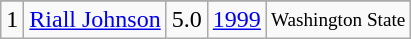<table class="wikitable">
<tr>
</tr>
<tr>
<td>1</td>
<td><a href='#'>Riall Johnson</a></td>
<td>5.0</td>
<td><a href='#'>1999</a></td>
<td style="font-size:80%;">Washington State</td>
</tr>
</table>
